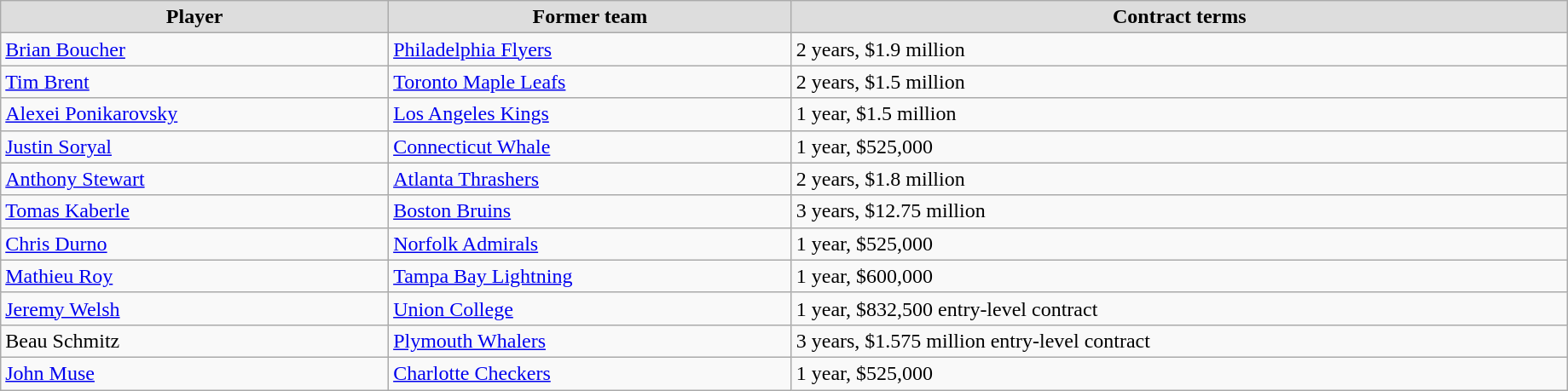<table class="wikitable" width=97%>
<tr align="center" bgcolor="#dddddd">
<td><strong>Player</strong></td>
<td><strong>Former team</strong></td>
<td><strong>Contract terms</strong></td>
</tr>
<tr>
<td><a href='#'>Brian Boucher</a></td>
<td><a href='#'>Philadelphia Flyers</a></td>
<td>2 years, $1.9 million</td>
</tr>
<tr>
<td><a href='#'>Tim Brent</a></td>
<td><a href='#'>Toronto Maple Leafs</a></td>
<td>2 years, $1.5 million</td>
</tr>
<tr>
<td><a href='#'>Alexei Ponikarovsky</a></td>
<td><a href='#'>Los Angeles Kings</a></td>
<td>1 year, $1.5 million</td>
</tr>
<tr>
<td><a href='#'>Justin Soryal</a></td>
<td><a href='#'>Connecticut Whale</a></td>
<td>1 year, $525,000</td>
</tr>
<tr>
<td><a href='#'>Anthony Stewart</a></td>
<td><a href='#'>Atlanta Thrashers</a></td>
<td>2 years, $1.8 million</td>
</tr>
<tr>
<td><a href='#'>Tomas Kaberle</a></td>
<td><a href='#'>Boston Bruins</a></td>
<td>3 years, $12.75 million</td>
</tr>
<tr>
<td><a href='#'>Chris Durno</a></td>
<td><a href='#'>Norfolk Admirals</a></td>
<td>1 year, $525,000</td>
</tr>
<tr>
<td><a href='#'>Mathieu Roy</a></td>
<td><a href='#'>Tampa Bay Lightning</a></td>
<td>1 year, $600,000</td>
</tr>
<tr>
<td><a href='#'>Jeremy Welsh</a></td>
<td><a href='#'>Union College</a></td>
<td>1 year, $832,500 entry-level contract</td>
</tr>
<tr>
<td>Beau Schmitz</td>
<td><a href='#'>Plymouth Whalers</a></td>
<td>3 years, $1.575 million entry-level contract</td>
</tr>
<tr>
<td><a href='#'>John Muse</a></td>
<td><a href='#'>Charlotte Checkers</a></td>
<td>1 year, $525,000</td>
</tr>
</table>
